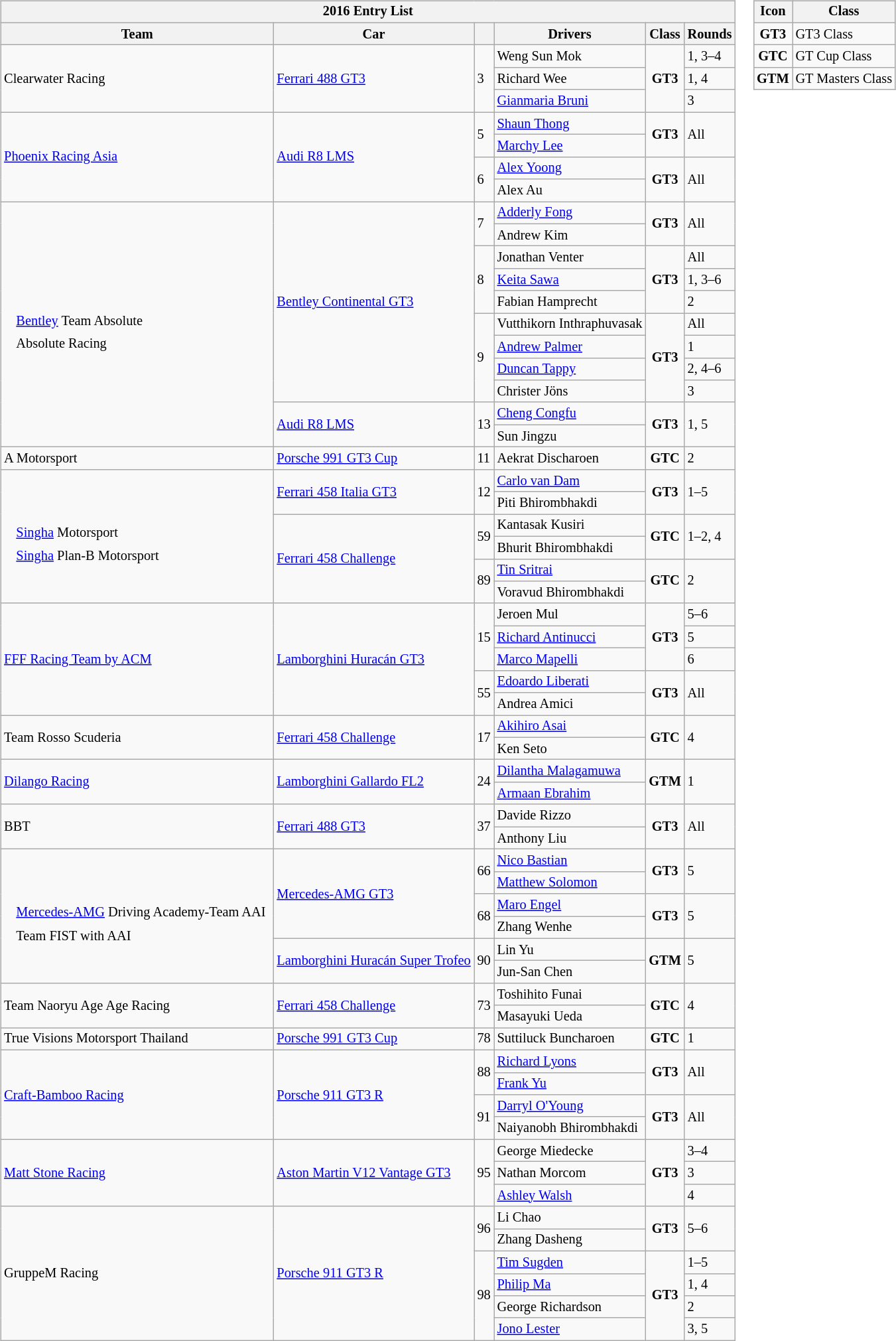<table>
<tr>
<td><br><table class="wikitable" style="font-size: 85%;">
<tr>
<th colspan=6>2016 Entry List</th>
</tr>
<tr>
<th>Team</th>
<th>Car</th>
<th></th>
<th>Drivers</th>
<th>Class</th>
<th>Rounds</th>
</tr>
<tr>
<td rowspan=3> Clearwater Racing</td>
<td rowspan=3><a href='#'>Ferrari 488 GT3</a></td>
<td rowspan=3>3</td>
<td> Weng Sun Mok</td>
<td rowspan=3 align=center><strong><span>GT3</span></strong></td>
<td>1, 3–4</td>
</tr>
<tr>
<td> Richard Wee</td>
<td>1, 4</td>
</tr>
<tr>
<td> <a href='#'>Gianmaria Bruni</a></td>
<td>3</td>
</tr>
<tr>
<td rowspan=4> <a href='#'>Phoenix Racing Asia</a></td>
<td rowspan=4><a href='#'>Audi R8 LMS</a></td>
<td rowspan=2>5</td>
<td> <a href='#'>Shaun Thong</a></td>
<td rowspan=2 align=center><strong><span>GT3</span></strong></td>
<td rowspan=2>All</td>
</tr>
<tr>
<td> <a href='#'>Marchy Lee</a></td>
</tr>
<tr>
<td rowspan=2>6</td>
<td> <a href='#'>Alex Yoong</a></td>
<td rowspan=2 align=center><strong><span>GT3</span></strong></td>
<td rowspan=2>All</td>
</tr>
<tr>
<td> Alex Au</td>
</tr>
<tr>
<td rowspan=11><br><table style="float: left; border-top:transparent; border-right:transparent; border-bottom:transparent; border-left:transparent;">
<tr>
<td style=" border-top:transparent; border-right:transparent; border-bottom:transparent; border-left:transparent;" rowspan=6></td>
<td style=" border-top:transparent; border-right:transparent; border-bottom:transparent; border-left:transparent;"><a href='#'>Bentley</a> Team Absolute</td>
</tr>
<tr>
<td style=" border-top:transparent; border-right:transparent; border-bottom:transparent; border-left:transparent;">Absolute Racing</td>
</tr>
</table>
</td>
<td rowspan=9><a href='#'>Bentley Continental GT3</a></td>
<td rowspan=2>7</td>
<td> <a href='#'>Adderly Fong</a></td>
<td rowspan=2 align=center><strong><span>GT3</span></strong></td>
<td rowspan=2>All</td>
</tr>
<tr>
<td> Andrew Kim</td>
</tr>
<tr>
<td rowspan=3>8</td>
<td> Jonathan Venter</td>
<td rowspan=3 align=center><strong><span>GT3</span></strong></td>
<td>All</td>
</tr>
<tr>
<td> <a href='#'>Keita Sawa</a></td>
<td>1, 3–6</td>
</tr>
<tr>
<td> Fabian Hamprecht</td>
<td>2</td>
</tr>
<tr>
<td rowspan=4>9</td>
<td> Vutthikorn Inthraphuvasak</td>
<td rowspan=4 align=center><strong><span>GT3</span></strong></td>
<td>All</td>
</tr>
<tr>
<td> <a href='#'>Andrew Palmer</a></td>
<td>1</td>
</tr>
<tr>
<td> <a href='#'>Duncan Tappy</a></td>
<td>2, 4–6</td>
</tr>
<tr>
<td> Christer Jöns</td>
<td>3</td>
</tr>
<tr>
<td rowspan=2><a href='#'>Audi R8 LMS</a></td>
<td rowspan=2>13</td>
<td> <a href='#'>Cheng Congfu</a></td>
<td rowspan=2 align=center><strong><span>GT3</span></strong></td>
<td rowspan=2>1, 5</td>
</tr>
<tr>
<td> Sun Jingzu</td>
</tr>
<tr>
<td> A Motorsport</td>
<td><a href='#'>Porsche 991 GT3 Cup</a></td>
<td>11</td>
<td> Aekrat Discharoen</td>
<td align=center><strong><span>GTC</span></strong></td>
<td>2</td>
</tr>
<tr>
<td rowspan=6><br><table style="float: left; border-top:transparent; border-right:transparent; border-bottom:transparent; border-left:transparent;">
<tr>
<td style=" border-top:transparent; border-right:transparent; border-bottom:transparent; border-left:transparent;" rowspan=6></td>
<td style=" border-top:transparent; border-right:transparent; border-bottom:transparent; border-left:transparent;"><a href='#'>Singha</a> Motorsport</td>
</tr>
<tr>
<td style=" border-top:transparent; border-right:transparent; border-bottom:transparent; border-left:transparent;"><a href='#'>Singha</a> Plan-B Motorsport</td>
</tr>
</table>
</td>
<td rowspan=2><a href='#'>Ferrari 458 Italia GT3</a></td>
<td rowspan=2>12</td>
<td> <a href='#'>Carlo van Dam</a></td>
<td rowspan=2 align=center><strong><span>GT3</span></strong></td>
<td rowspan=2>1–5</td>
</tr>
<tr>
<td> Piti Bhirombhakdi</td>
</tr>
<tr>
<td rowspan=4><a href='#'>Ferrari 458 Challenge</a></td>
<td rowspan=2>59</td>
<td> Kantasak Kusiri</td>
<td rowspan=2 align=center><strong><span>GTC</span></strong></td>
<td rowspan=2>1–2, 4</td>
</tr>
<tr>
<td> Bhurit Bhirombhakdi</td>
</tr>
<tr>
<td rowspan=2>89</td>
<td> <a href='#'>Tin Sritrai</a></td>
<td rowspan=2 align=center><strong><span>GTC</span></strong></td>
<td rowspan=2>2</td>
</tr>
<tr>
<td> Voravud Bhirombhakdi</td>
</tr>
<tr>
<td rowspan=5> <a href='#'>FFF Racing Team by ACM</a></td>
<td rowspan=5><a href='#'>Lamborghini Huracán GT3</a></td>
<td rowspan=3>15</td>
<td> Jeroen Mul</td>
<td rowspan=3 align=center><strong><span>GT3</span></strong></td>
<td>5–6</td>
</tr>
<tr>
<td> <a href='#'>Richard Antinucci</a></td>
<td>5</td>
</tr>
<tr>
<td> <a href='#'>Marco Mapelli</a></td>
<td>6</td>
</tr>
<tr>
<td rowspan=2>55</td>
<td> <a href='#'>Edoardo Liberati</a></td>
<td rowspan=2 align=center><strong><span>GT3</span></strong></td>
<td rowspan=2>All</td>
</tr>
<tr>
<td> Andrea Amici</td>
</tr>
<tr>
<td rowspan=2> Team Rosso Scuderia</td>
<td rowspan=2><a href='#'>Ferrari 458 Challenge</a></td>
<td rowspan=2>17</td>
<td> <a href='#'>Akihiro Asai</a></td>
<td rowspan=2 align=center><strong><span>GTC</span></strong></td>
<td rowspan=2>4</td>
</tr>
<tr>
<td> Ken Seto</td>
</tr>
<tr>
<td rowspan=2> <a href='#'>Dilango Racing</a></td>
<td rowspan=2><a href='#'>Lamborghini Gallardo FL2</a></td>
<td rowspan=2>24</td>
<td> <a href='#'>Dilantha Malagamuwa</a></td>
<td rowspan=2 align=center><strong><span>GTM</span></strong></td>
<td rowspan=2>1</td>
</tr>
<tr>
<td> <a href='#'>Armaan Ebrahim</a></td>
</tr>
<tr>
<td rowspan=2> BBT</td>
<td rowspan=2><a href='#'>Ferrari 488 GT3</a></td>
<td rowspan=2>37</td>
<td> Davide Rizzo</td>
<td rowspan=2 align=center><strong><span>GT3</span></strong></td>
<td rowspan=2>All</td>
</tr>
<tr>
<td> Anthony Liu</td>
</tr>
<tr>
<td rowspan=6><br><table style="float: left; border-top:transparent; border-right:transparent; border-bottom:transparent; border-left:transparent;">
<tr>
<td style=" border-top:transparent; border-right:transparent; border-bottom:transparent; border-left:transparent;" rowspan=6></td>
<td style=" border-top:transparent; border-right:transparent; border-bottom:transparent; border-left:transparent;"><a href='#'>Mercedes-AMG</a> Driving Academy-Team AAI</td>
</tr>
<tr>
<td style=" border-top:transparent; border-right:transparent; border-bottom:transparent; border-left:transparent;">Team FIST with AAI</td>
</tr>
</table>
</td>
<td rowspan=4><a href='#'>Mercedes-AMG GT3</a></td>
<td rowspan=2>66</td>
<td> <a href='#'>Nico Bastian</a></td>
<td rowspan=2 align=center><strong><span>GT3</span></strong></td>
<td rowspan=2>5</td>
</tr>
<tr>
<td> <a href='#'>Matthew Solomon</a></td>
</tr>
<tr>
<td rowspan=2>68</td>
<td> <a href='#'>Maro Engel</a></td>
<td rowspan=2 align=center><strong><span>GT3</span></strong></td>
<td rowspan=2>5</td>
</tr>
<tr>
<td> Zhang Wenhe</td>
</tr>
<tr>
<td rowspan=2><a href='#'>Lamborghini Huracán Super Trofeo</a></td>
<td rowspan=2>90</td>
<td> Lin Yu</td>
<td rowspan=2 align=center><strong><span>GTM</span></strong></td>
<td rowspan=2>5</td>
</tr>
<tr>
<td> Jun-San Chen</td>
</tr>
<tr>
<td rowspan=2> Team Naoryu Age Age Racing</td>
<td rowspan=2><a href='#'>Ferrari 458 Challenge</a></td>
<td rowspan=2>73</td>
<td> Toshihito Funai</td>
<td rowspan=2 align=center><strong><span>GTC</span></strong></td>
<td rowspan=2>4</td>
</tr>
<tr>
<td> Masayuki Ueda</td>
</tr>
<tr>
<td> True Visions Motorsport Thailand</td>
<td><a href='#'>Porsche 991 GT3 Cup</a></td>
<td>78</td>
<td> Suttiluck Buncharoen</td>
<td align=center><strong><span>GTC</span></strong></td>
<td>1</td>
</tr>
<tr>
<td rowspan=4> <a href='#'>Craft-Bamboo Racing</a></td>
<td rowspan=4><a href='#'>Porsche 911 GT3 R</a></td>
<td rowspan=2>88</td>
<td> <a href='#'>Richard Lyons</a></td>
<td rowspan=2 align=center><strong><span>GT3</span></strong></td>
<td rowspan=2>All</td>
</tr>
<tr>
<td> <a href='#'>Frank Yu</a></td>
</tr>
<tr>
<td rowspan=2>91</td>
<td> <a href='#'>Darryl O'Young</a></td>
<td rowspan=2 align=center><strong><span>GT3</span></strong></td>
<td rowspan=2>All</td>
</tr>
<tr>
<td> Naiyanobh Bhirombhakdi</td>
</tr>
<tr>
<td rowspan=3> <a href='#'>Matt Stone Racing</a></td>
<td rowspan=3><a href='#'>Aston Martin V12 Vantage GT3</a></td>
<td rowspan=3>95</td>
<td> George Miedecke</td>
<td rowspan=3 align=center><strong><span>GT3</span></strong></td>
<td>3–4</td>
</tr>
<tr>
<td> Nathan Morcom</td>
<td>3</td>
</tr>
<tr>
<td> <a href='#'>Ashley Walsh</a></td>
<td>4</td>
</tr>
<tr>
<td rowspan=6> GruppeM Racing</td>
<td rowspan=6><a href='#'>Porsche 911 GT3 R</a></td>
<td rowspan=2>96</td>
<td> Li Chao</td>
<td rowspan=2 align=center><strong><span>GT3</span></strong></td>
<td rowspan=2>5–6</td>
</tr>
<tr>
<td> Zhang Dasheng</td>
</tr>
<tr>
<td rowspan=4>98</td>
<td> <a href='#'>Tim Sugden</a></td>
<td rowspan=4 align=center><strong><span>GT3</span></strong></td>
<td>1–5</td>
</tr>
<tr>
<td> <a href='#'>Philip Ma</a></td>
<td>1, 4</td>
</tr>
<tr>
<td> George Richardson</td>
<td>2</td>
</tr>
<tr>
<td> <a href='#'>Jono Lester</a></td>
<td>3, 5</td>
</tr>
</table>
</td>
<td valign="top"><br><table class="wikitable" style="font-size: 85%;">
<tr>
<th>Icon</th>
<th>Class</th>
</tr>
<tr>
<td align=center><strong><span>GT3</span></strong></td>
<td>GT3 Class</td>
</tr>
<tr>
<td align=center><strong><span>GTC</span></strong></td>
<td>GT Cup Class</td>
</tr>
<tr>
<td align=center><strong><span>GTM</span></strong></td>
<td>GT Masters Class</td>
</tr>
</table>
</td>
</tr>
</table>
